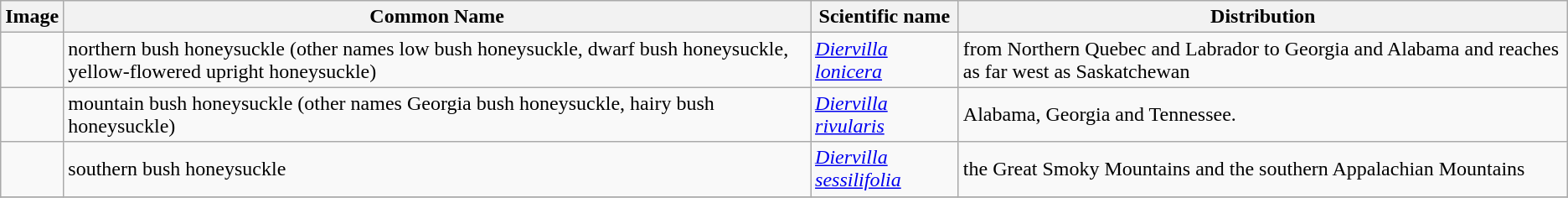<table class="wikitable">
<tr>
<th>Image</th>
<th>Common Name</th>
<th>Scientific name</th>
<th>Distribution</th>
</tr>
<tr>
<td></td>
<td>northern bush honeysuckle (other names low bush honeysuckle, dwarf bush honeysuckle, yellow-flowered upright honeysuckle)</td>
<td><em><a href='#'>Diervilla lonicera</a></em></td>
<td>from Northern Quebec and Labrador to Georgia and Alabama and reaches as far west as Saskatchewan</td>
</tr>
<tr>
<td></td>
<td>mountain bush honeysuckle (other names Georgia bush honeysuckle, hairy bush honeysuckle)</td>
<td><em><a href='#'>Diervilla rivularis</a></em></td>
<td>Alabama, Georgia and Tennessee.</td>
</tr>
<tr>
<td></td>
<td>southern bush honeysuckle</td>
<td><em><a href='#'>Diervilla sessilifolia</a></em></td>
<td>the Great Smoky Mountains and the southern Appalachian Mountains</td>
</tr>
<tr>
</tr>
</table>
